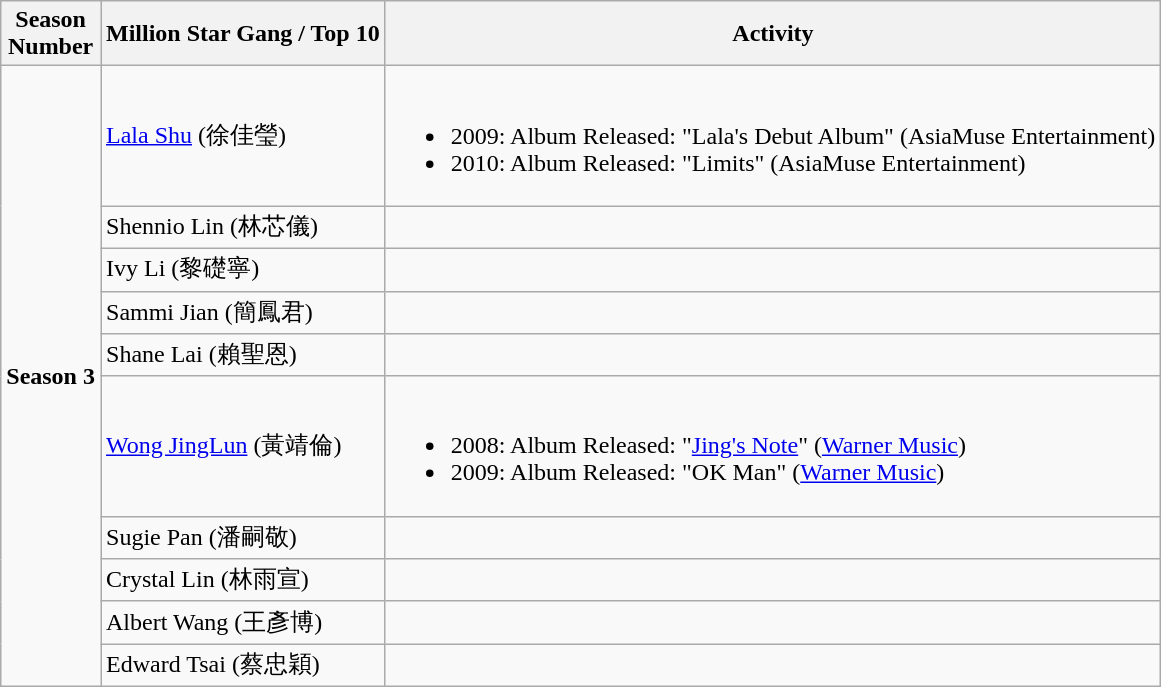<table class="wikitable">
<tr>
<th align="center">Season<br>Number</th>
<th align="center">Million Star Gang / Top 10</th>
<th align="center">Activity</th>
</tr>
<tr>
<td rowspan="10"><strong>Season 3</strong></td>
<td><a href='#'>Lala Shu</a> (徐佳瑩)</td>
<td><br><ul><li>2009: Album Released: "Lala's Debut Album" (AsiaMuse Entertainment)</li><li>2010: Album Released: "Limits" (AsiaMuse Entertainment)</li></ul></td>
</tr>
<tr>
<td>Shennio Lin (林芯儀)</td>
<td></td>
</tr>
<tr>
<td>Ivy Li (黎礎寧)</td>
<td></td>
</tr>
<tr>
<td>Sammi Jian (簡鳳君)</td>
<td></td>
</tr>
<tr>
<td>Shane Lai (賴聖恩)</td>
<td></td>
</tr>
<tr>
<td><a href='#'>Wong JingLun</a> (黃靖倫)</td>
<td><br><ul><li>2008: Album Released: "<a href='#'>Jing's Note</a>" (<a href='#'>Warner Music</a>)</li><li>2009: Album Released: "OK Man" (<a href='#'>Warner Music</a>)</li></ul></td>
</tr>
<tr>
<td>Sugie Pan (潘嗣敬)</td>
<td></td>
</tr>
<tr>
<td>Crystal Lin (林雨宣)</td>
<td></td>
</tr>
<tr>
<td>Albert Wang (王彥博)</td>
<td></td>
</tr>
<tr>
<td>Edward Tsai (蔡忠穎)</td>
<td></td>
</tr>
</table>
